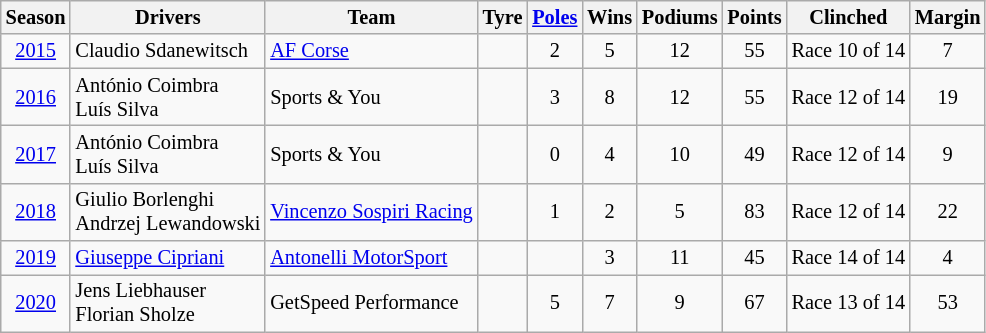<table class="sortable wikitable" style="font-size:85%; text-align:center;">
<tr>
<th scope=col>Season</th>
<th scope=col>Drivers</th>
<th scope=col>Team</th>
<th scope=col>Tyre</th>
<th scope=col><a href='#'>Poles</a></th>
<th scope=col>Wins</th>
<th scope=col>Podiums</th>
<th scope=col>Points</th>
<th scope=col>Clinched</th>
<th scope=col>Margin</th>
</tr>
<tr>
<td><a href='#'>2015</a></td>
<td align=left> Claudio Sdanewitsch</td>
<td align=left> <a href='#'>AF Corse</a></td>
<td></td>
<td>2</td>
<td>5</td>
<td>12</td>
<td>55</td>
<td>Race 10 of 14</td>
<td>7</td>
</tr>
<tr>
<td><a href='#'>2016</a></td>
<td align=left> António Coimbra<br> Luís Silva</td>
<td align=left> Sports & You</td>
<td></td>
<td>3</td>
<td>8</td>
<td>12</td>
<td>55</td>
<td>Race 12 of 14</td>
<td>19</td>
</tr>
<tr>
<td><a href='#'>2017</a></td>
<td align=left> António Coimbra<br> Luís Silva</td>
<td align=left> Sports & You</td>
<td></td>
<td>0</td>
<td>4</td>
<td>10</td>
<td>49</td>
<td>Race 12 of 14</td>
<td>9</td>
</tr>
<tr>
<td><a href='#'>2018</a></td>
<td align=left> Giulio Borlenghi<br> Andrzej Lewandowski</td>
<td align=left> <a href='#'>Vincenzo Sospiri Racing</a></td>
<td></td>
<td>1</td>
<td>2</td>
<td>5</td>
<td>83</td>
<td>Race 12 of 14</td>
<td>22</td>
</tr>
<tr>
<td><a href='#'>2019</a></td>
<td align=left> <a href='#'>Giuseppe Cipriani</a></td>
<td align=left> <a href='#'>Antonelli MotorSport</a></td>
<td></td>
<td></td>
<td>3</td>
<td>11</td>
<td>45</td>
<td>Race 14 of 14</td>
<td>4</td>
</tr>
<tr>
<td><a href='#'>2020</a></td>
<td align=left> Jens Liebhauser<br> Florian Sholze</td>
<td align=left> GetSpeed Performance</td>
<td></td>
<td>5</td>
<td>7</td>
<td>9</td>
<td>67</td>
<td>Race 13 of 14</td>
<td>53</td>
</tr>
</table>
